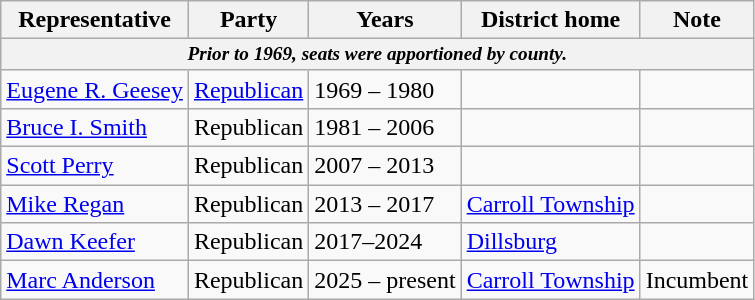<table class=wikitable>
<tr valign=bottom>
<th>Representative</th>
<th>Party</th>
<th>Years</th>
<th>District home</th>
<th>Note</th>
</tr>
<tr>
<th colspan=5 style="font-size: 80%;"><em>Prior to 1969, seats were apportioned by county.</em></th>
</tr>
<tr>
<td><a href='#'>Eugene R. Geesey</a></td>
<td><a href='#'>Republican</a></td>
<td>1969 – 1980</td>
<td></td>
<td></td>
</tr>
<tr>
<td><a href='#'>Bruce I. Smith</a></td>
<td>Republican</td>
<td>1981 – 2006</td>
<td></td>
<td></td>
</tr>
<tr>
<td><a href='#'>Scott Perry</a></td>
<td>Republican</td>
<td>2007 – 2013</td>
<td></td>
<td></td>
</tr>
<tr>
<td><a href='#'>Mike Regan</a></td>
<td>Republican</td>
<td>2013 – 2017</td>
<td><a href='#'>Carroll Township</a></td>
<td></td>
</tr>
<tr>
<td><a href='#'>Dawn Keefer</a></td>
<td>Republican</td>
<td>2017–2024</td>
<td><a href='#'>Dillsburg</a></td>
<td></td>
</tr>
<tr>
<td><a href='#'> Marc Anderson</a></td>
<td>Republican</td>
<td>2025 – present</td>
<td><a href='#'> Carroll Township</a></td>
<td>Incumbent</td>
</tr>
</table>
